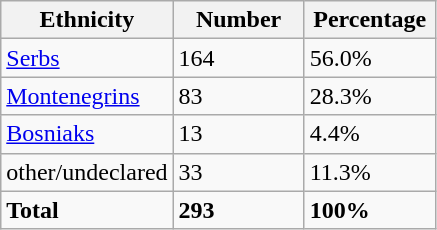<table class="wikitable">
<tr>
<th width="100px">Ethnicity</th>
<th width="80px">Number</th>
<th width="80px">Percentage</th>
</tr>
<tr>
<td><a href='#'>Serbs</a></td>
<td>164</td>
<td>56.0%</td>
</tr>
<tr>
<td><a href='#'>Montenegrins</a></td>
<td>83</td>
<td>28.3%</td>
</tr>
<tr>
<td><a href='#'>Bosniaks</a></td>
<td>13</td>
<td>4.4%</td>
</tr>
<tr>
<td>other/undeclared</td>
<td>33</td>
<td>11.3%</td>
</tr>
<tr>
<td><strong>Total</strong></td>
<td><strong>293</strong></td>
<td><strong>100%</strong></td>
</tr>
</table>
